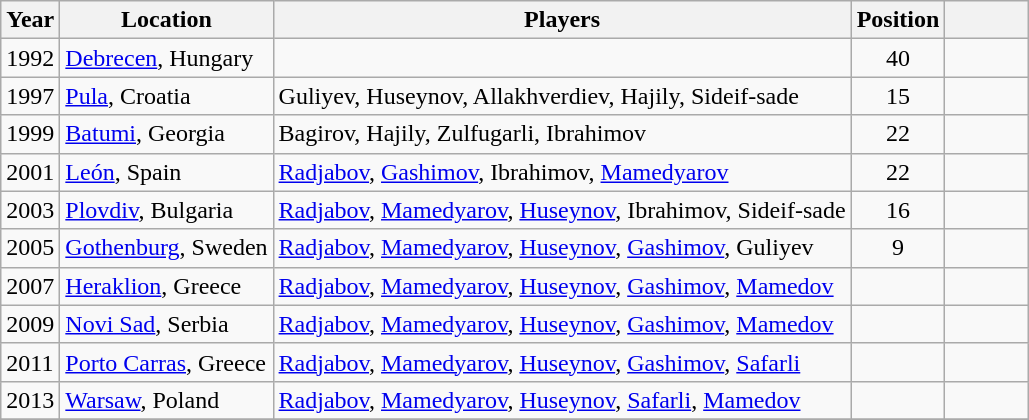<table class="wikitable sortable">
<tr>
<th>Year</th>
<th>Location</th>
<th>Players</th>
<th>Position</th>
<th class="unsortable" style="width:3em"></th>
</tr>
<tr>
<td>1992</td>
<td> <a href='#'>Debrecen</a>, Hungary</td>
<td></td>
<td style="text-align:center;">40</td>
<td style="text-align:center;"></td>
</tr>
<tr>
<td>1997</td>
<td> <a href='#'>Pula</a>, Croatia</td>
<td>Guliyev, Huseynov, Allakhverdiev, Hajily, Sideif-sade</td>
<td style="text-align:center;">15</td>
<td style="text-align:center;"></td>
</tr>
<tr>
<td>1999</td>
<td> <a href='#'>Batumi</a>, Georgia</td>
<td>Bagirov, Hajily, Zulfugarli, Ibrahimov</td>
<td style="text-align:center;">22</td>
<td style="text-align:center;"></td>
</tr>
<tr>
<td>2001</td>
<td> <a href='#'>León</a>, Spain</td>
<td><a href='#'>Radjabov</a>, <a href='#'>Gashimov</a>, Ibrahimov, <a href='#'>Mamedyarov</a></td>
<td style="text-align:center;">22</td>
<td style="text-align:center;"></td>
</tr>
<tr>
<td>2003</td>
<td> <a href='#'>Plovdiv</a>, Bulgaria</td>
<td><a href='#'>Radjabov</a>, <a href='#'>Mamedyarov</a>, <a href='#'>Huseynov</a>, Ibrahimov, Sideif-sade</td>
<td style="text-align:center;">16</td>
<td style="text-align:center;"></td>
</tr>
<tr>
<td>2005</td>
<td> <a href='#'>Gothenburg</a>, Sweden</td>
<td><a href='#'>Radjabov</a>, <a href='#'>Mamedyarov</a>, <a href='#'>Huseynov</a>, <a href='#'>Gashimov</a>, Guliyev</td>
<td style="text-align:center;">9</td>
<td style="text-align:center;"></td>
</tr>
<tr>
<td>2007</td>
<td> <a href='#'>Heraklion</a>, Greece</td>
<td><a href='#'>Radjabov</a>, <a href='#'>Mamedyarov</a>, <a href='#'>Huseynov</a>, <a href='#'>Gashimov</a>, <a href='#'>Mamedov</a></td>
<td style="text-align:center;"></td>
<td style="text-align:center;"></td>
</tr>
<tr>
<td>2009</td>
<td> <a href='#'>Novi Sad</a>, Serbia</td>
<td><a href='#'>Radjabov</a>, <a href='#'>Mamedyarov</a>, <a href='#'>Huseynov</a>, <a href='#'>Gashimov</a>, <a href='#'>Mamedov</a></td>
<td style="text-align:center;"></td>
<td style="text-align:center;"></td>
</tr>
<tr>
<td>2011</td>
<td> <a href='#'>Porto Carras</a>, Greece</td>
<td><a href='#'>Radjabov</a>, <a href='#'>Mamedyarov</a>, <a href='#'>Huseynov</a>, <a href='#'>Gashimov</a>, <a href='#'>Safarli</a></td>
<td style="text-align:center;"></td>
<td style="text-align:center;"></td>
</tr>
<tr>
<td>2013</td>
<td> <a href='#'>Warsaw</a>, Poland</td>
<td><a href='#'>Radjabov</a>, <a href='#'>Mamedyarov</a>, <a href='#'>Huseynov</a>, <a href='#'>Safarli</a>, <a href='#'>Mamedov</a></td>
<td style="text-align:center;"></td>
<td style="text-align:center;"></td>
</tr>
<tr>
</tr>
</table>
